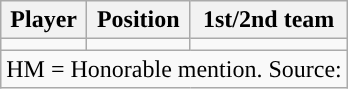<table class="wikitable" style="text-align: center">
<tr align=center>
<th>Player</th>
<th>Position</th>
<th>1st/2nd team</th>
</tr>
<tr>
<td></td>
<td></td>
<td></td>
</tr>
<tr>
<td colspan="3">HM = Honorable mention. Source:</td>
</tr>
</table>
